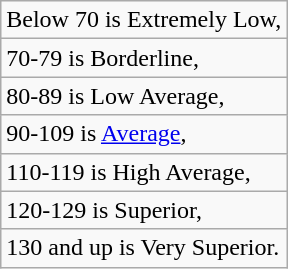<table class="wikitable" border="1">
<tr>
<td>Below 70 is Extremely Low,</td>
</tr>
<tr>
<td>70-79 is Borderline,</td>
</tr>
<tr>
<td>80-89 is Low Average,</td>
</tr>
<tr>
<td>90-109 is <a href='#'>Average</a>,</td>
</tr>
<tr>
<td>110-119 is High Average,</td>
</tr>
<tr>
<td>120-129 is Superior,</td>
</tr>
<tr>
<td>130 and up is Very Superior.</td>
</tr>
</table>
